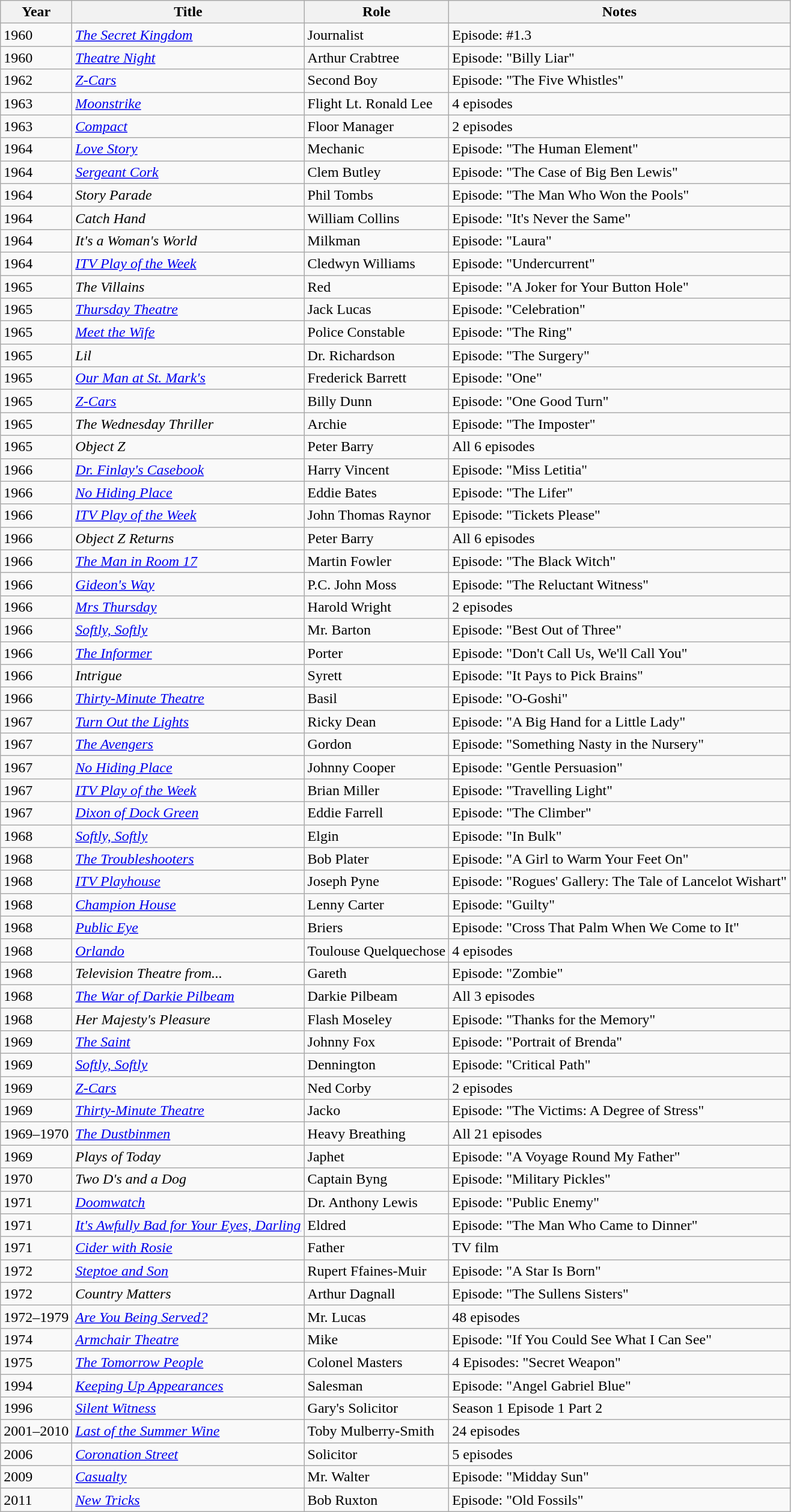<table class="wikitable sortable">
<tr>
<th>Year</th>
<th>Title</th>
<th>Role</th>
<th>Notes</th>
</tr>
<tr>
<td>1960</td>
<td><em><a href='#'>The Secret Kingdom</a></em></td>
<td>Journalist</td>
<td>Episode: #1.3</td>
</tr>
<tr>
<td>1960</td>
<td><em><a href='#'>Theatre Night</a></em></td>
<td>Arthur Crabtree</td>
<td>Episode: "Billy Liar"</td>
</tr>
<tr>
<td>1962</td>
<td><em><a href='#'>Z-Cars</a></em></td>
<td>Second Boy</td>
<td>Episode: "The Five Whistles"</td>
</tr>
<tr>
<td>1963</td>
<td><em><a href='#'>Moonstrike</a></em></td>
<td>Flight Lt. Ronald Lee</td>
<td>4 episodes</td>
</tr>
<tr>
<td>1963</td>
<td><em><a href='#'>Compact</a></em></td>
<td>Floor Manager</td>
<td>2 episodes</td>
</tr>
<tr>
<td>1964</td>
<td><em><a href='#'>Love Story</a></em></td>
<td>Mechanic</td>
<td>Episode: "The Human Element"</td>
</tr>
<tr>
<td>1964</td>
<td><em><a href='#'>Sergeant Cork</a></em></td>
<td>Clem Butley</td>
<td>Episode: "The Case of Big Ben Lewis"</td>
</tr>
<tr>
<td>1964</td>
<td><em>Story Parade</em></td>
<td>Phil Tombs</td>
<td>Episode: "The Man Who Won the Pools"</td>
</tr>
<tr>
<td>1964</td>
<td><em>Catch Hand</em></td>
<td>William Collins</td>
<td>Episode: "It's Never the Same"</td>
</tr>
<tr>
<td>1964</td>
<td><em>It's a Woman's World</em></td>
<td>Milkman</td>
<td>Episode: "Laura"</td>
</tr>
<tr>
<td>1964</td>
<td><em><a href='#'>ITV Play of the Week</a></em></td>
<td>Cledwyn Williams</td>
<td>Episode: "Undercurrent"</td>
</tr>
<tr>
<td>1965</td>
<td><em>The Villains</em></td>
<td>Red</td>
<td>Episode: "A Joker for Your Button Hole"</td>
</tr>
<tr>
<td>1965</td>
<td><em><a href='#'>Thursday Theatre</a></em></td>
<td>Jack Lucas</td>
<td>Episode: "Celebration"</td>
</tr>
<tr>
<td>1965</td>
<td><em><a href='#'>Meet the Wife</a></em></td>
<td>Police Constable</td>
<td>Episode: "The Ring"</td>
</tr>
<tr>
<td>1965</td>
<td><em>Lil</em></td>
<td>Dr. Richardson</td>
<td>Episode: "The Surgery"</td>
</tr>
<tr>
<td>1965</td>
<td><em><a href='#'>Our Man at St. Mark's</a></em></td>
<td>Frederick Barrett</td>
<td>Episode: "One"</td>
</tr>
<tr>
<td>1965</td>
<td><em><a href='#'>Z-Cars</a></em></td>
<td>Billy Dunn</td>
<td>Episode: "One Good Turn"</td>
</tr>
<tr>
<td>1965</td>
<td><em>The Wednesday Thriller</em></td>
<td>Archie</td>
<td>Episode: "The Imposter"</td>
</tr>
<tr>
<td>1965</td>
<td><em>Object Z</em></td>
<td>Peter Barry</td>
<td>All 6 episodes</td>
</tr>
<tr>
<td>1966</td>
<td><em><a href='#'>Dr. Finlay's Casebook</a></em></td>
<td>Harry Vincent</td>
<td>Episode: "Miss Letitia"</td>
</tr>
<tr>
<td>1966</td>
<td><em><a href='#'>No Hiding Place</a></em></td>
<td>Eddie Bates</td>
<td>Episode: "The Lifer"</td>
</tr>
<tr>
<td>1966</td>
<td><em><a href='#'>ITV Play of the Week</a></em></td>
<td>John Thomas Raynor</td>
<td>Episode: "Tickets Please"</td>
</tr>
<tr>
<td>1966</td>
<td><em>Object Z Returns</em></td>
<td>Peter Barry</td>
<td>All 6 episodes</td>
</tr>
<tr>
<td>1966</td>
<td><em><a href='#'>The Man in Room 17</a></em></td>
<td>Martin Fowler</td>
<td>Episode: "The Black Witch"</td>
</tr>
<tr>
<td>1966</td>
<td><em><a href='#'>Gideon's Way</a></em></td>
<td>P.C. John Moss</td>
<td>Episode: "The Reluctant Witness"</td>
</tr>
<tr>
<td>1966</td>
<td><em><a href='#'>Mrs Thursday</a></em></td>
<td>Harold Wright</td>
<td>2 episodes</td>
</tr>
<tr>
<td>1966</td>
<td><em><a href='#'>Softly, Softly</a></em></td>
<td>Mr. Barton</td>
<td>Episode: "Best Out of Three"</td>
</tr>
<tr>
<td>1966</td>
<td><em><a href='#'>The Informer</a></em></td>
<td>Porter</td>
<td>Episode: "Don't Call Us, We'll Call You"</td>
</tr>
<tr>
<td>1966</td>
<td><em>Intrigue</em></td>
<td>Syrett</td>
<td>Episode: "It Pays to Pick Brains"</td>
</tr>
<tr>
<td>1966</td>
<td><em><a href='#'>Thirty-Minute Theatre</a></em></td>
<td>Basil</td>
<td>Episode: "O-Goshi"</td>
</tr>
<tr>
<td>1967</td>
<td><em><a href='#'>Turn Out the Lights</a></em></td>
<td>Ricky Dean</td>
<td>Episode: "A Big Hand for a Little Lady"</td>
</tr>
<tr>
<td>1967</td>
<td><em><a href='#'>The Avengers</a></em></td>
<td>Gordon</td>
<td>Episode: "Something Nasty in the Nursery"</td>
</tr>
<tr>
<td>1967</td>
<td><em><a href='#'>No Hiding Place</a></em></td>
<td>Johnny Cooper</td>
<td>Episode: "Gentle Persuasion"</td>
</tr>
<tr>
<td>1967</td>
<td><em><a href='#'>ITV Play of the Week</a></em></td>
<td>Brian Miller</td>
<td>Episode: "Travelling Light"</td>
</tr>
<tr>
<td>1967</td>
<td><em><a href='#'>Dixon of Dock Green</a></em></td>
<td>Eddie Farrell</td>
<td>Episode: "The Climber"</td>
</tr>
<tr>
<td>1968</td>
<td><em><a href='#'>Softly, Softly</a></em></td>
<td>Elgin</td>
<td>Episode: "In Bulk"</td>
</tr>
<tr>
<td>1968</td>
<td><em><a href='#'>The Troubleshooters</a></em></td>
<td>Bob Plater</td>
<td>Episode: "A Girl to Warm Your Feet On"</td>
</tr>
<tr>
<td>1968</td>
<td><em><a href='#'>ITV Playhouse</a></em></td>
<td>Joseph Pyne</td>
<td>Episode: "Rogues' Gallery: The Tale of Lancelot Wishart"</td>
</tr>
<tr>
<td>1968</td>
<td><em><a href='#'>Champion House</a></em></td>
<td>Lenny Carter</td>
<td>Episode: "Guilty"</td>
</tr>
<tr>
<td>1968</td>
<td><em><a href='#'>Public Eye</a></em></td>
<td>Briers</td>
<td>Episode: "Cross That Palm When We Come to It"</td>
</tr>
<tr>
<td>1968</td>
<td><em><a href='#'>Orlando</a></em></td>
<td>Toulouse Quelquechose</td>
<td>4 episodes</td>
</tr>
<tr>
<td>1968</td>
<td><em>Television Theatre from...</em></td>
<td>Gareth</td>
<td>Episode: "Zombie"</td>
</tr>
<tr>
<td>1968</td>
<td><em><a href='#'>The War of Darkie Pilbeam</a></em></td>
<td>Darkie Pilbeam</td>
<td>All 3 episodes</td>
</tr>
<tr>
<td>1968</td>
<td><em>Her Majesty's Pleasure</em></td>
<td>Flash Moseley</td>
<td>Episode: "Thanks for the Memory"</td>
</tr>
<tr>
<td>1969</td>
<td><em><a href='#'>The Saint</a></em></td>
<td>Johnny Fox</td>
<td>Episode: "Portrait of Brenda"</td>
</tr>
<tr>
<td>1969</td>
<td><em><a href='#'>Softly, Softly</a></em></td>
<td>Dennington</td>
<td>Episode: "Critical Path"</td>
</tr>
<tr>
<td>1969</td>
<td><em><a href='#'>Z-Cars</a></em></td>
<td>Ned Corby</td>
<td>2 episodes</td>
</tr>
<tr>
<td>1969</td>
<td><em><a href='#'>Thirty-Minute Theatre</a></em></td>
<td>Jacko</td>
<td>Episode: "The Victims: A Degree of Stress"</td>
</tr>
<tr>
<td>1969–1970</td>
<td><em><a href='#'>The Dustbinmen</a></em></td>
<td>Heavy Breathing</td>
<td>All 21 episodes</td>
</tr>
<tr>
<td>1969</td>
<td><em>Plays of Today</em></td>
<td>Japhet</td>
<td>Episode: "A Voyage Round My Father"</td>
</tr>
<tr>
<td>1970</td>
<td><em>Two D's and a Dog</em></td>
<td>Captain Byng</td>
<td>Episode: "Military Pickles"</td>
</tr>
<tr>
<td>1971</td>
<td><em><a href='#'>Doomwatch</a></em></td>
<td>Dr. Anthony Lewis</td>
<td>Episode: "Public Enemy"</td>
</tr>
<tr>
<td>1971</td>
<td><em><a href='#'>It's Awfully Bad for Your Eyes, Darling</a></em></td>
<td>Eldred</td>
<td>Episode: "The Man Who Came to Dinner"</td>
</tr>
<tr>
<td>1971</td>
<td><em><a href='#'>Cider with Rosie</a></em></td>
<td>Father</td>
<td>TV film</td>
</tr>
<tr>
<td>1972</td>
<td><em><a href='#'>Steptoe and Son</a></em></td>
<td>Rupert Ffaines-Muir</td>
<td>Episode: "A Star Is Born"</td>
</tr>
<tr>
<td>1972</td>
<td><em>Country Matters</em></td>
<td>Arthur Dagnall</td>
<td>Episode: "The Sullens Sisters"</td>
</tr>
<tr>
<td>1972–1979</td>
<td><em><a href='#'>Are You Being Served?</a></em></td>
<td>Mr. Lucas</td>
<td>48 episodes</td>
</tr>
<tr>
<td>1974</td>
<td><em><a href='#'>Armchair Theatre</a></em></td>
<td>Mike</td>
<td>Episode: "If You Could See What I Can See"</td>
</tr>
<tr>
<td>1975</td>
<td><em><a href='#'>The Tomorrow People</a></em></td>
<td>Colonel Masters</td>
<td>4 Episodes: "Secret Weapon"</td>
</tr>
<tr>
<td>1994</td>
<td><em><a href='#'>Keeping Up Appearances</a></em></td>
<td>Salesman</td>
<td>Episode: "Angel Gabriel Blue"</td>
</tr>
<tr>
<td>1996</td>
<td><em><a href='#'>Silent Witness</a></em></td>
<td>Gary's Solicitor</td>
<td>Season 1 Episode 1 Part 2</td>
</tr>
<tr>
<td>2001–2010</td>
<td><em><a href='#'>Last of the Summer Wine</a></em></td>
<td>Toby Mulberry-Smith</td>
<td>24 episodes</td>
</tr>
<tr>
<td>2006</td>
<td><em><a href='#'>Coronation Street</a></em></td>
<td>Solicitor</td>
<td>5 episodes</td>
</tr>
<tr>
<td>2009</td>
<td><em><a href='#'>Casualty</a></em></td>
<td>Mr. Walter</td>
<td>Episode: "Midday Sun"</td>
</tr>
<tr>
<td>2011</td>
<td><em><a href='#'>New Tricks</a></em></td>
<td>Bob Ruxton</td>
<td>Episode: "Old Fossils"</td>
</tr>
</table>
